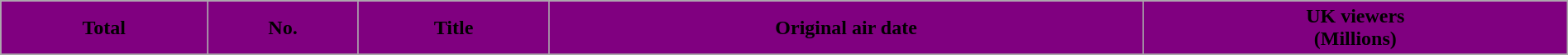<table class="wikitable plainrowheaders" style="width:100%;">
<tr>
<th scope="col" style="background:purple;">Total</th>
<th scope="col" style="background:purple;">No.</th>
<th scope="col" style="background:purple;">Title</th>
<th scope="col" style="background:purple;">Original air date</th>
<th scope="col" style="background:purple;">UK viewers<br>(Millions)</th>
</tr>
<tr>
</tr>
</table>
